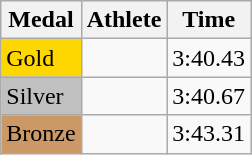<table class="wikitable">
<tr>
<th>Medal</th>
<th>Athlete</th>
<th>Time</th>
</tr>
<tr>
<td bgcolor="gold">Gold</td>
<td></td>
<td>3:40.43</td>
</tr>
<tr>
<td bgcolor="silver">Silver</td>
<td></td>
<td>3:40.67</td>
</tr>
<tr>
<td bgcolor="CC9966">Bronze</td>
<td></td>
<td>3:43.31</td>
</tr>
</table>
